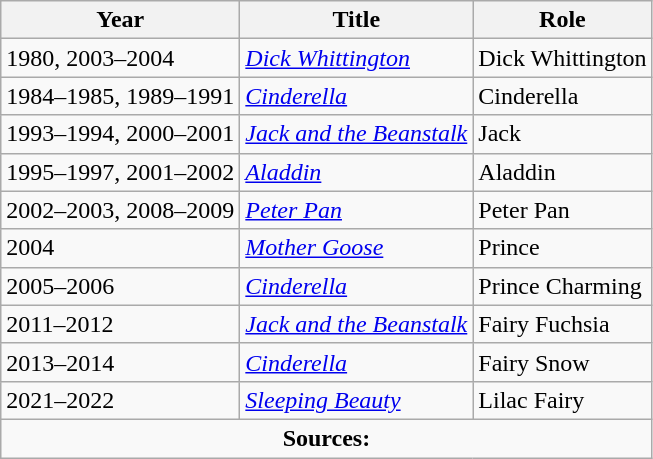<table class="wikitable">
<tr>
<th>Year</th>
<th>Title</th>
<th>Role</th>
</tr>
<tr>
<td>1980, 2003–2004</td>
<td><em><a href='#'>Dick Whittington</a></em></td>
<td>Dick Whittington</td>
</tr>
<tr>
<td>1984–1985, 1989–1991</td>
<td><em><a href='#'>Cinderella</a></em></td>
<td>Cinderella</td>
</tr>
<tr>
<td>1993–1994, 2000–2001</td>
<td><em><a href='#'>Jack and the Beanstalk</a></em></td>
<td>Jack</td>
</tr>
<tr>
<td>1995–1997, 2001–2002</td>
<td><em><a href='#'>Aladdin</a></em></td>
<td>Aladdin</td>
</tr>
<tr>
<td>2002–2003, 2008–2009</td>
<td><em><a href='#'>Peter Pan</a></em></td>
<td>Peter Pan</td>
</tr>
<tr>
<td>2004</td>
<td><em><a href='#'>Mother Goose</a></em></td>
<td>Prince</td>
</tr>
<tr>
<td>2005–2006</td>
<td><em><a href='#'>Cinderella</a></em></td>
<td>Prince Charming</td>
</tr>
<tr>
<td>2011–2012</td>
<td><em><a href='#'>Jack and the Beanstalk</a></em></td>
<td>Fairy Fuchsia</td>
</tr>
<tr>
<td>2013–2014</td>
<td><em><a href='#'>Cinderella</a></em></td>
<td>Fairy Snow</td>
</tr>
<tr>
<td>2021–2022</td>
<td><em><a href='#'>Sleeping Beauty</a></em></td>
<td>Lilac Fairy</td>
</tr>
<tr>
<td colspan="4" style="text-align: center;"><strong>Sources:</strong> </td>
</tr>
</table>
